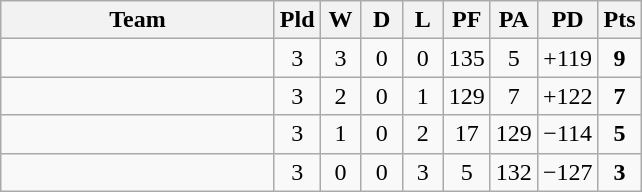<table class="wikitable" style="text-align:center;">
<tr>
<th width=175>Team</th>
<th width=20 abbr="Played">Pld</th>
<th width=20 abbr="Won">W</th>
<th width=20 abbr="Drawn">D</th>
<th width=20 abbr="Lost">L</th>
<th width=20 abbr="Points for">PF</th>
<th width=20 abbr="Points against">PA</th>
<th width=25 abbr="Points difference">PD</th>
<th width=20 abbr="Points">Pts</th>
</tr>
<tr>
<td align=left></td>
<td>3</td>
<td>3</td>
<td>0</td>
<td>0</td>
<td>135</td>
<td>5</td>
<td>+119</td>
<td><strong>9</strong></td>
</tr>
<tr>
<td align=left></td>
<td>3</td>
<td>2</td>
<td>0</td>
<td>1</td>
<td>129</td>
<td>7</td>
<td>+122</td>
<td><strong>7</strong></td>
</tr>
<tr>
<td align=left></td>
<td>3</td>
<td>1</td>
<td>0</td>
<td>2</td>
<td>17</td>
<td>129</td>
<td>−114</td>
<td><strong>5</strong></td>
</tr>
<tr>
<td align=left></td>
<td>3</td>
<td>0</td>
<td>0</td>
<td>3</td>
<td>5</td>
<td>132</td>
<td>−127</td>
<td><strong>3</strong></td>
</tr>
</table>
